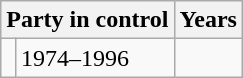<table class="wikitable">
<tr>
<th colspan="2">Party in control</th>
<th>Years</th>
</tr>
<tr>
<td></td>
<td>1974–1996</td>
</tr>
</table>
